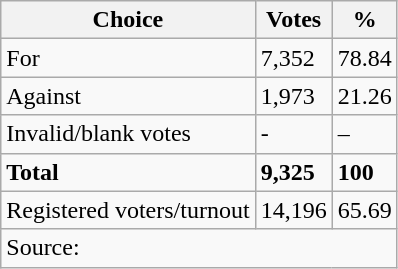<table class=wikitable style=text-align:right}>
<tr>
<th>Choice</th>
<th>Votes</th>
<th>%</th>
</tr>
<tr>
<td align=left>For</td>
<td>7,352</td>
<td>78.84</td>
</tr>
<tr>
<td align=left>Against</td>
<td>1,973</td>
<td>21.26</td>
</tr>
<tr>
<td align=left>Invalid/blank votes</td>
<td>-</td>
<td>–</td>
</tr>
<tr>
<td align=left><strong>Total</strong></td>
<td><strong>9,325</strong></td>
<td><strong>100</strong></td>
</tr>
<tr>
<td align=left>Registered voters/turnout</td>
<td>14,196</td>
<td>65.69</td>
</tr>
<tr>
<td colspan=3 align=left>Source: </td>
</tr>
</table>
